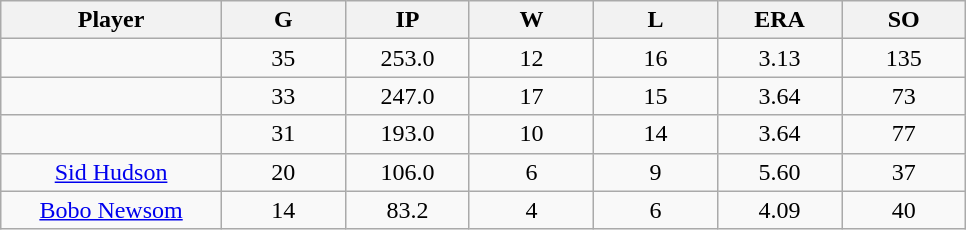<table class="wikitable sortable">
<tr>
<th bgcolor="#DDDDFF" width="16%">Player</th>
<th bgcolor="#DDDDFF" width="9%">G</th>
<th bgcolor="#DDDDFF" width="9%">IP</th>
<th bgcolor="#DDDDFF" width="9%">W</th>
<th bgcolor="#DDDDFF" width="9%">L</th>
<th bgcolor="#DDDDFF" width="9%">ERA</th>
<th bgcolor="#DDDDFF" width="9%">SO</th>
</tr>
<tr align="center">
<td></td>
<td>35</td>
<td>253.0</td>
<td>12</td>
<td>16</td>
<td>3.13</td>
<td>135</td>
</tr>
<tr align="center">
<td></td>
<td>33</td>
<td>247.0</td>
<td>17</td>
<td>15</td>
<td>3.64</td>
<td>73</td>
</tr>
<tr align="center">
<td></td>
<td>31</td>
<td>193.0</td>
<td>10</td>
<td>14</td>
<td>3.64</td>
<td>77</td>
</tr>
<tr align="center">
<td><a href='#'>Sid Hudson</a></td>
<td>20</td>
<td>106.0</td>
<td>6</td>
<td>9</td>
<td>5.60</td>
<td>37</td>
</tr>
<tr align="center">
<td><a href='#'>Bobo Newsom</a></td>
<td>14</td>
<td>83.2</td>
<td>4</td>
<td>6</td>
<td>4.09</td>
<td>40</td>
</tr>
</table>
